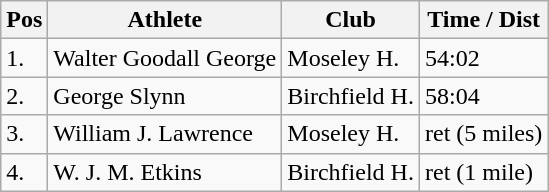<table class="wikitable">
<tr>
<th>Pos</th>
<th>Athlete</th>
<th>Club</th>
<th>Time / Dist</th>
</tr>
<tr>
<td>1.</td>
<td>Walter Goodall George</td>
<td>Moseley H.</td>
<td>54:02</td>
</tr>
<tr>
<td>2.</td>
<td>George Slynn</td>
<td>Birchfield H.</td>
<td>58:04</td>
</tr>
<tr>
<td>3.</td>
<td>William J. Lawrence</td>
<td>Moseley H.</td>
<td>ret (5 miles)</td>
</tr>
<tr>
<td>4.</td>
<td>W. J. M. Etkins</td>
<td>Birchfield H.</td>
<td>ret (1 mile)</td>
</tr>
</table>
